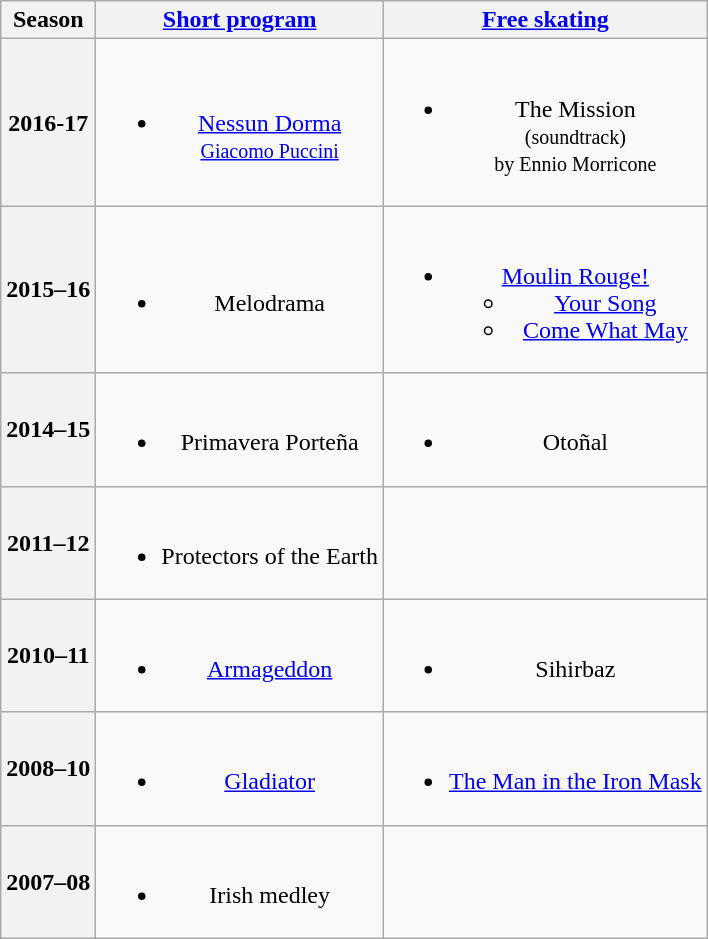<table class=wikitable style=text-align:center>
<tr>
<th>Season</th>
<th><a href='#'>Short program</a></th>
<th><a href='#'>Free skating</a></th>
</tr>
<tr>
<th>2016-17<br></th>
<td><br><ul><li><a href='#'>Nessun Dorma</a><br><small><a href='#'>Giacomo Puccini</a></small></li></ul></td>
<td><br><ul><li>The Mission<br><small>(soundtrack)<br>by Ennio Morricone</small></li></ul></td>
</tr>
<tr>
<th>2015–16 <br> </th>
<td><br><ul><li>Melodrama <br></li></ul></td>
<td><br><ul><li><a href='#'>Moulin Rouge!</a><ul><li><a href='#'>Your Song</a></li><li><a href='#'>Come What May</a></li></ul></li></ul></td>
</tr>
<tr>
<th>2014–15 <br> </th>
<td><br><ul><li>Primavera Porteña <br></li></ul></td>
<td><br><ul><li>Otoñal <br></li></ul></td>
</tr>
<tr>
<th>2011–12 <br> </th>
<td><br><ul><li>Protectors of the Earth <br></li></ul></td>
<td></td>
</tr>
<tr>
<th>2010–11 <br> </th>
<td><br><ul><li><a href='#'>Armageddon</a></li></ul></td>
<td><br><ul><li>Sihirbaz <br></li></ul></td>
</tr>
<tr>
<th>2008–10 <br> </th>
<td><br><ul><li><a href='#'>Gladiator</a> <br></li></ul></td>
<td><br><ul><li><a href='#'>The Man in the Iron Mask</a> <br></li></ul></td>
</tr>
<tr>
<th>2007–08 <br> </th>
<td><br><ul><li>Irish medley <br></li></ul></td>
<td></td>
</tr>
</table>
